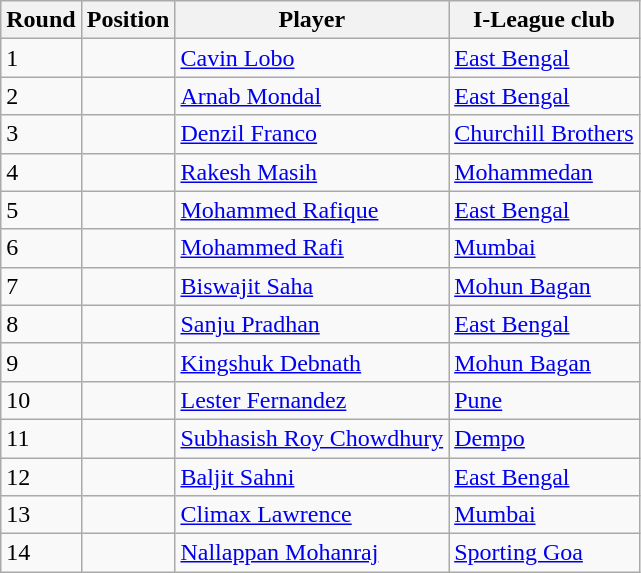<table class="wikitable">
<tr>
<th>Round</th>
<th>Position</th>
<th>Player</th>
<th>I-League club</th>
</tr>
<tr>
<td>1</td>
<td></td>
<td> <a href='#'>Cavin Lobo</a></td>
<td><a href='#'>East Bengal</a></td>
</tr>
<tr>
<td>2</td>
<td></td>
<td> <a href='#'>Arnab Mondal</a></td>
<td><a href='#'>East Bengal</a></td>
</tr>
<tr>
<td>3</td>
<td></td>
<td> <a href='#'>Denzil Franco</a></td>
<td><a href='#'>Churchill Brothers</a></td>
</tr>
<tr>
<td>4</td>
<td></td>
<td> <a href='#'>Rakesh Masih</a></td>
<td><a href='#'>Mohammedan</a></td>
</tr>
<tr>
<td>5</td>
<td></td>
<td> <a href='#'>Mohammed Rafique</a></td>
<td><a href='#'>East Bengal</a></td>
</tr>
<tr>
<td>6</td>
<td></td>
<td> <a href='#'>Mohammed Rafi</a></td>
<td><a href='#'>Mumbai</a></td>
</tr>
<tr>
<td>7</td>
<td></td>
<td> <a href='#'>Biswajit Saha</a></td>
<td><a href='#'>Mohun Bagan</a></td>
</tr>
<tr>
<td>8</td>
<td></td>
<td> <a href='#'>Sanju Pradhan</a></td>
<td><a href='#'>East Bengal</a></td>
</tr>
<tr>
<td>9</td>
<td></td>
<td> <a href='#'>Kingshuk Debnath</a></td>
<td><a href='#'>Mohun Bagan</a></td>
</tr>
<tr>
<td>10</td>
<td></td>
<td> <a href='#'>Lester Fernandez</a></td>
<td><a href='#'>Pune</a></td>
</tr>
<tr>
<td>11</td>
<td></td>
<td> <a href='#'>Subhasish Roy Chowdhury</a></td>
<td><a href='#'>Dempo</a></td>
</tr>
<tr>
<td>12</td>
<td></td>
<td> <a href='#'>Baljit Sahni</a></td>
<td><a href='#'>East Bengal</a></td>
</tr>
<tr>
<td>13</td>
<td></td>
<td> <a href='#'>Climax Lawrence</a></td>
<td><a href='#'>Mumbai</a></td>
</tr>
<tr>
<td>14</td>
<td></td>
<td> <a href='#'>Nallappan Mohanraj</a></td>
<td><a href='#'>Sporting Goa</a></td>
</tr>
</table>
